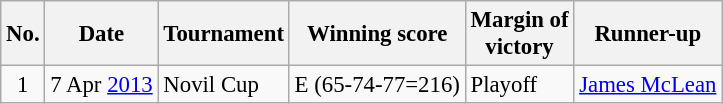<table class="wikitable" style="font-size:95%;">
<tr>
<th>No.</th>
<th>Date</th>
<th>Tournament</th>
<th>Winning score</th>
<th>Margin of<br>victory</th>
<th>Runner-up</th>
</tr>
<tr>
<td align=center>1</td>
<td align=right>7 Apr <a href='#'>2013</a></td>
<td>Novil Cup</td>
<td>E (65-74-77=216)</td>
<td>Playoff</td>
<td> <a href='#'>James McLean</a></td>
</tr>
</table>
